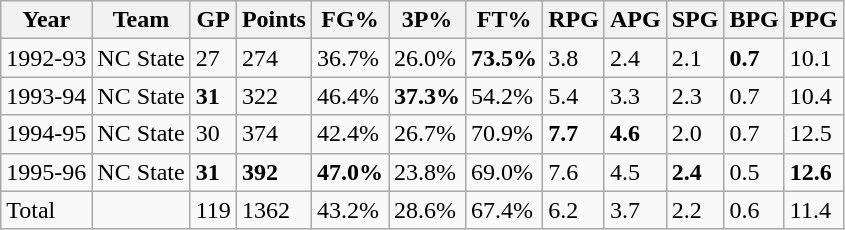<table class="wikitable">
<tr>
<th>Year</th>
<th>Team</th>
<th>GP</th>
<th>Points</th>
<th>FG%</th>
<th>3P%</th>
<th>FT%</th>
<th>RPG</th>
<th>APG</th>
<th>SPG</th>
<th>BPG</th>
<th>PPG</th>
</tr>
<tr>
<td>1992-93</td>
<td>NC State</td>
<td>27</td>
<td>274</td>
<td>36.7%</td>
<td>26.0%</td>
<td><strong>73.5%</strong></td>
<td>3.8</td>
<td>2.4</td>
<td>2.1</td>
<td><strong>0.7</strong></td>
<td>10.1</td>
</tr>
<tr>
<td>1993-94</td>
<td>NC State</td>
<td><strong>31</strong></td>
<td>322</td>
<td>46.4%</td>
<td><strong>37.3%</strong></td>
<td>54.2%</td>
<td>5.4</td>
<td>3.3</td>
<td>2.3</td>
<td>0.7</td>
<td>10.4</td>
</tr>
<tr>
<td>1994-95</td>
<td>NC State</td>
<td>30</td>
<td>374</td>
<td>42.4%</td>
<td>26.7%</td>
<td>70.9%</td>
<td><strong>7.7</strong></td>
<td><strong>4.6</strong></td>
<td>2.0</td>
<td>0.7</td>
<td>12.5</td>
</tr>
<tr>
<td>1995-96</td>
<td>NC State</td>
<td><strong>31</strong></td>
<td><strong>392</strong></td>
<td><strong>47.0%</strong></td>
<td>23.8%</td>
<td>69.0%</td>
<td>7.6</td>
<td>4.5</td>
<td><strong>2.4</strong></td>
<td>0.5</td>
<td><strong>12.6</strong></td>
</tr>
<tr>
<td>Total</td>
<td></td>
<td>119</td>
<td>1362</td>
<td>43.2%</td>
<td>28.6%</td>
<td>67.4%</td>
<td>6.2</td>
<td>3.7</td>
<td>2.2</td>
<td>0.6</td>
<td>11.4</td>
</tr>
</table>
